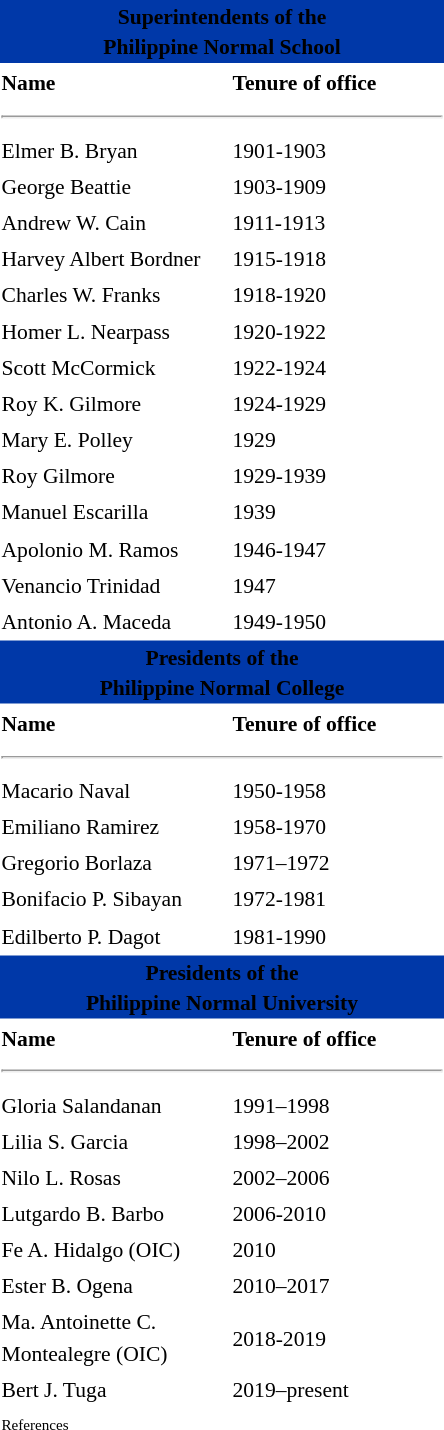<table class="toccolours" style="float:right; margin-left:1em; font-size:90%; line-height:1.4em; width:300px;">
<tr>
<th colspan="2" style="text-align: center;background-color:#0038A8"><span> <strong>Superintendents of the<br>Philippine Normal School</strong></span></th>
</tr>
<tr>
<td scope="col" width="150"><strong>Name</strong></td>
<td><strong>Tenure of office</strong></td>
</tr>
<tr>
<td colspan="2"><hr></td>
</tr>
<tr>
<td>Elmer B. Bryan</td>
<td>1901-1903</td>
</tr>
<tr>
<td>George Beattie</td>
<td>1903-1909</td>
</tr>
<tr>
<td>Andrew W. Cain</td>
<td>1911-1913</td>
</tr>
<tr>
<td>Harvey Albert Bordner</td>
<td>1915-1918</td>
</tr>
<tr>
<td>Charles W. Franks</td>
<td>1918-1920</td>
</tr>
<tr>
<td>Homer L. Nearpass</td>
<td>1920-1922</td>
</tr>
<tr>
<td>Scott McCormick</td>
<td>1922-1924</td>
</tr>
<tr>
<td>Roy K. Gilmore</td>
<td>1924-1929</td>
</tr>
<tr>
<td>Mary E. Polley</td>
<td>1929</td>
</tr>
<tr>
<td>Roy Gilmore</td>
<td>1929-1939</td>
</tr>
<tr>
<td>Manuel Escarilla</td>
<td>1939</td>
</tr>
<tr>
<td>Apolonio M. Ramos</td>
<td>1946-1947</td>
</tr>
<tr>
<td>Venancio Trinidad</td>
<td>1947</td>
</tr>
<tr>
<td>Antonio A. Maceda</td>
<td>1949-1950</td>
</tr>
<tr>
<th colspan="2" style="text-align: center;background-color:#0038A8"><span><strong>Presidents of the<br>Philippine Normal College</strong></span></th>
</tr>
<tr>
<td scope="col" width="150"><strong>Name</strong></td>
<td><strong>Tenure of office</strong></td>
</tr>
<tr>
<th colspan="2"><hr></th>
</tr>
<tr>
<td>Macario Naval</td>
<td>1950-1958</td>
</tr>
<tr>
<td>Emiliano Ramirez</td>
<td>1958-1970</td>
</tr>
<tr>
<td>Gregorio Borlaza</td>
<td>1971–1972</td>
</tr>
<tr>
<td>Bonifacio P. Sibayan</td>
<td>1972-1981</td>
</tr>
<tr>
<td>Edilberto P. Dagot</td>
<td>1981-1990</td>
</tr>
<tr>
<th colspan="2" style="text-align: center;background-color:#0038A8"><span><strong>Presidents of the<br>Philippine Normal University</strong></span></th>
</tr>
<tr>
<td scope="col" width="150"><strong>Name</strong></td>
<td><strong>Tenure of office</strong></td>
</tr>
<tr>
<th colspan="2"><hr></th>
</tr>
<tr>
<td>Gloria Salandanan</td>
<td>1991–1998</td>
</tr>
<tr>
<td>Lilia S. Garcia</td>
<td>1998–2002</td>
</tr>
<tr>
<td>Nilo L. Rosas</td>
<td>2002–2006</td>
</tr>
<tr>
<td>Lutgardo B. Barbo</td>
<td>2006-2010</td>
</tr>
<tr>
<td>Fe A. Hidalgo (OIC)</td>
<td>2010</td>
</tr>
<tr>
<td>Ester B. Ogena</td>
<td>2010–2017</td>
</tr>
<tr>
<td>Ma. Antoinette C. Montealegre (OIC)</td>
<td>2018-2019</td>
</tr>
<tr>
<td>Bert J. Tuga</td>
<td>2019–present</td>
</tr>
<tr>
<td style="font-size:70%">References</td>
<td></td>
</tr>
</table>
